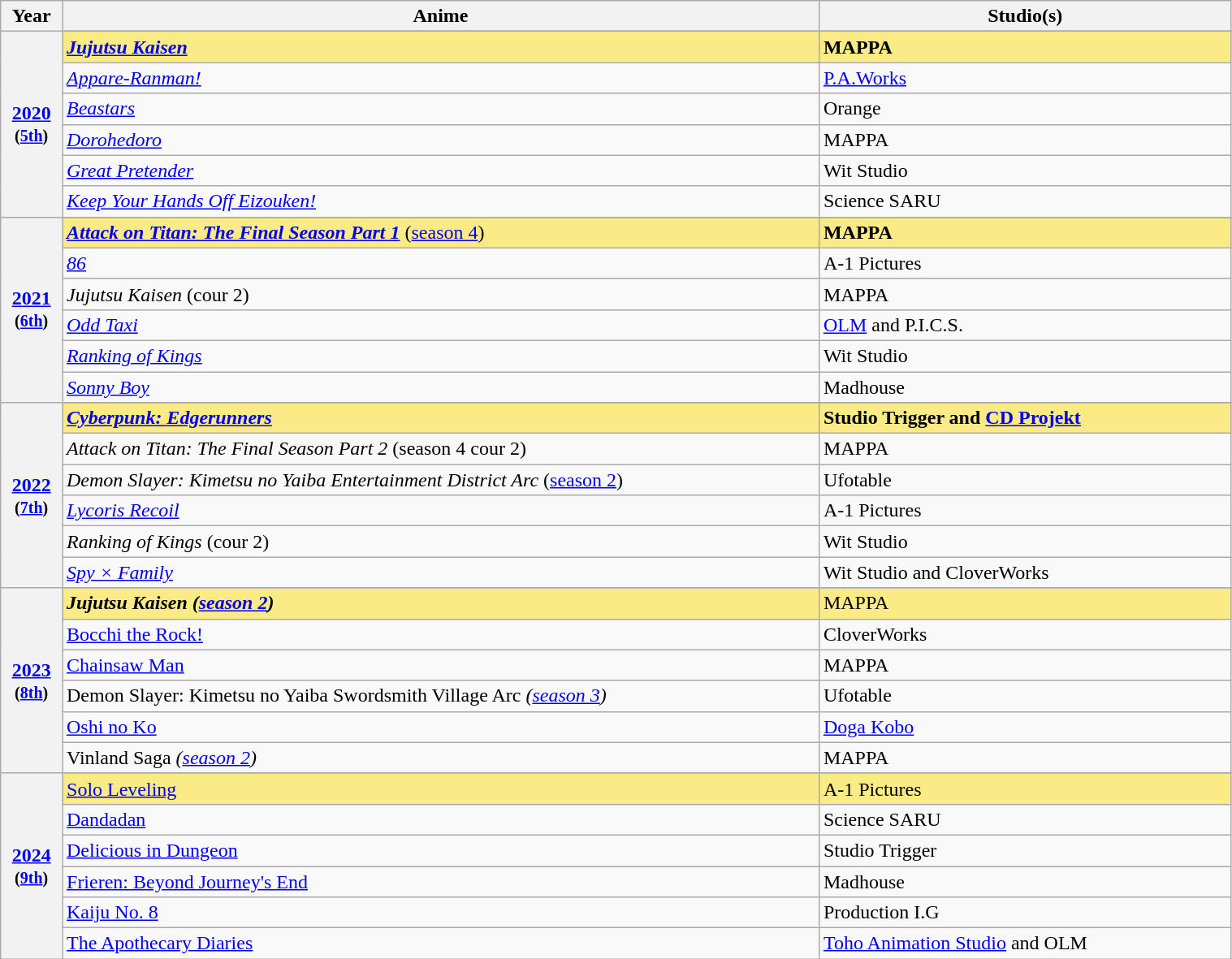<table class="wikitable" style="width:80%;">
<tr>
<th style="width:5%;">Year</th>
<th style="width:61.5%;">Anime</th>
<th style="width:33.5%;">Studio(s)</th>
</tr>
<tr>
<th rowspan="7" style="text-align:center;"><a href='#'>2020</a><br><small>(<a href='#'>5th</a>)</small><br></th>
</tr>
<tr style="background:#FAEB86">
<td><strong><em><a href='#'>Jujutsu Kaisen</a></em></strong></td>
<td><strong>MAPPA</strong></td>
</tr>
<tr>
<td><em><a href='#'>Appare-Ranman!</a></em></td>
<td><a href='#'>P.A.Works</a></td>
</tr>
<tr>
<td><em><a href='#'>Beastars</a></em></td>
<td>Orange</td>
</tr>
<tr>
<td><em><a href='#'>Dorohedoro</a></em></td>
<td>MAPPA</td>
</tr>
<tr>
<td><em><a href='#'>Great Pretender</a></em></td>
<td>Wit Studio</td>
</tr>
<tr>
<td><em><a href='#'>Keep Your Hands Off Eizouken!</a></em></td>
<td>Science SARU</td>
</tr>
<tr>
<th rowspan="7" style="text-align:center;"><a href='#'>2021</a><br><small>(<a href='#'>6th</a>)</small><br></th>
</tr>
<tr style="background:#FAEB86">
<td><strong><em><a href='#'>Attack on Titan: The Final Season Part 1</a></em></strong> (<a href='#'>season 4</a>)</td>
<td><strong>MAPPA</strong></td>
</tr>
<tr>
<td><em><a href='#'>86</a></em></td>
<td>A-1 Pictures</td>
</tr>
<tr>
<td><em>Jujutsu Kaisen</em> (cour 2)</td>
<td>MAPPA</td>
</tr>
<tr>
<td><em><a href='#'>Odd Taxi</a></em></td>
<td><a href='#'>OLM</a> and P.I.C.S.</td>
</tr>
<tr>
<td><em><a href='#'>Ranking of Kings</a></em></td>
<td>Wit Studio</td>
</tr>
<tr>
<td><em><a href='#'>Sonny Boy</a></em></td>
<td>Madhouse</td>
</tr>
<tr>
<th rowspan="7" style="text-align:center;"><a href='#'>2022</a><br><small>(<a href='#'>7th</a>)</small><br></th>
</tr>
<tr style="background:#FAEB86">
<td><strong><em><a href='#'>Cyberpunk: Edgerunners</a></em></strong></td>
<td><strong>Studio Trigger and <a href='#'>CD Projekt</a></strong></td>
</tr>
<tr>
<td><em>Attack on Titan: The Final Season Part 2</em> (season 4 cour 2)</td>
<td>MAPPA</td>
</tr>
<tr>
<td><em>Demon Slayer: Kimetsu no Yaiba Entertainment District Arc</em> (<a href='#'>season 2</a>)</td>
<td>Ufotable</td>
</tr>
<tr>
<td><em><a href='#'>Lycoris Recoil</a></em></td>
<td>A-1 Pictures</td>
</tr>
<tr>
<td><em>Ranking of Kings</em> (cour 2)</td>
<td>Wit Studio</td>
</tr>
<tr>
<td><em><a href='#'>Spy × Family</a></em></td>
<td>Wit Studio and CloverWorks</td>
</tr>
<tr>
<th rowspan="7" style="text-align:center;"><a href='#'>2023</a><br><small>(<a href='#'>8th</a>)</small><br></th>
</tr>
<tr style="background:#FAEB86">
<td><strong><em>Jujutsu Kaisen<em> (<a href='#'>season 2</a>)<strong></td>
<td></strong>MAPPA<strong></td>
</tr>
<tr>
<td></em><a href='#'>Bocchi the Rock!</a><em></td>
<td>CloverWorks</td>
</tr>
<tr>
<td></em><a href='#'>Chainsaw Man</a><em></td>
<td>MAPPA</td>
</tr>
<tr>
<td></em>Demon Slayer: Kimetsu no Yaiba Swordsmith Village Arc<em> (<a href='#'>season 3</a>)</td>
<td>Ufotable</td>
</tr>
<tr>
<td></em><a href='#'>Oshi no Ko</a><em></td>
<td><a href='#'>Doga Kobo</a></td>
</tr>
<tr>
<td></em>Vinland Saga<em> (<a href='#'>season 2</a>)</td>
<td>MAPPA</td>
</tr>
<tr>
<th rowspan="7" style="text-align:center;"><a href='#'>2024</a><br><small>(<a href='#'>9th</a>)</small><br></th>
</tr>
<tr style="background:#FAEB86;">
<td></em></strong><a href='#'>Solo Leveling</a><strong><em></td>
<td></strong>A-1 Pictures<strong></td>
</tr>
<tr>
<td></em><a href='#'>Dandadan</a><em></td>
<td>Science SARU</td>
</tr>
<tr>
<td></em><a href='#'>Delicious in Dungeon</a><em></td>
<td>Studio Trigger</td>
</tr>
<tr>
<td></em><a href='#'>Frieren: Beyond Journey's End</a><em></td>
<td>Madhouse</td>
</tr>
<tr>
<td></em><a href='#'>Kaiju No. 8</a><em></td>
<td>Production I.G</td>
</tr>
<tr>
<td></em><a href='#'>The Apothecary Diaries</a><em></td>
<td><a href='#'>Toho Animation Studio</a> and OLM</td>
</tr>
</table>
